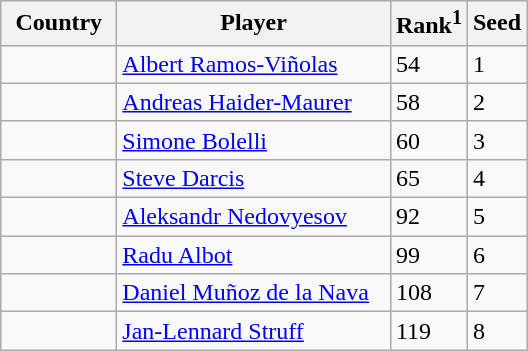<table class="sortable wikitable">
<tr>
<th width="70">Country</th>
<th width="175">Player</th>
<th>Rank<sup>1</sup></th>
<th>Seed</th>
</tr>
<tr>
<td></td>
<td><a href='#'>Albert Ramos-Viñolas</a></td>
<td>54</td>
<td>1</td>
</tr>
<tr>
<td></td>
<td><a href='#'>Andreas Haider-Maurer</a></td>
<td>58</td>
<td>2</td>
</tr>
<tr>
<td></td>
<td><a href='#'>Simone Bolelli</a></td>
<td>60</td>
<td>3</td>
</tr>
<tr>
<td></td>
<td><a href='#'>Steve Darcis</a></td>
<td>65</td>
<td>4</td>
</tr>
<tr>
<td></td>
<td><a href='#'>Aleksandr Nedovyesov</a></td>
<td>92</td>
<td>5</td>
</tr>
<tr>
<td></td>
<td><a href='#'>Radu Albot</a></td>
<td>99</td>
<td>6</td>
</tr>
<tr>
<td></td>
<td><a href='#'>Daniel Muñoz de la Nava</a></td>
<td>108</td>
<td>7</td>
</tr>
<tr>
<td></td>
<td><a href='#'>Jan-Lennard Struff</a></td>
<td>119</td>
<td>8</td>
</tr>
</table>
